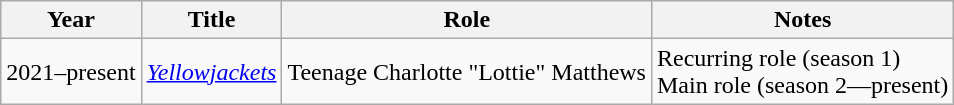<table class="wikitable sortable">
<tr>
<th>Year</th>
<th>Title</th>
<th>Role</th>
<th class="unsortable">Notes</th>
</tr>
<tr>
<td>2021–present</td>
<td><em><a href='#'>Yellowjackets</a></em></td>
<td>Teenage Charlotte "Lottie" Matthews</td>
<td>Recurring role (season 1)<br>Main role (season 2—present)</td>
</tr>
</table>
